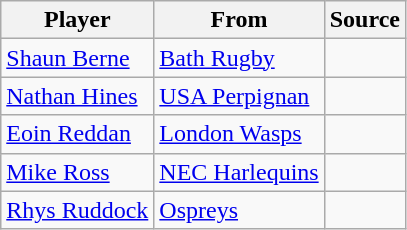<table class="wikitable">
<tr>
<th>Player</th>
<th>From</th>
<th>Source</th>
</tr>
<tr>
<td><a href='#'>Shaun Berne</a> </td>
<td><a href='#'>Bath Rugby</a> </td>
<td></td>
</tr>
<tr>
<td><a href='#'>Nathan Hines</a> </td>
<td><a href='#'>USA Perpignan</a> </td>
<td></td>
</tr>
<tr>
<td><a href='#'>Eoin Reddan</a> </td>
<td><a href='#'>London Wasps</a> </td>
<td></td>
</tr>
<tr>
<td><a href='#'>Mike Ross</a> </td>
<td><a href='#'>NEC Harlequins</a> </td>
<td></td>
</tr>
<tr>
<td><a href='#'>Rhys Ruddock</a> </td>
<td><a href='#'>Ospreys</a> </td>
<td></td>
</tr>
</table>
